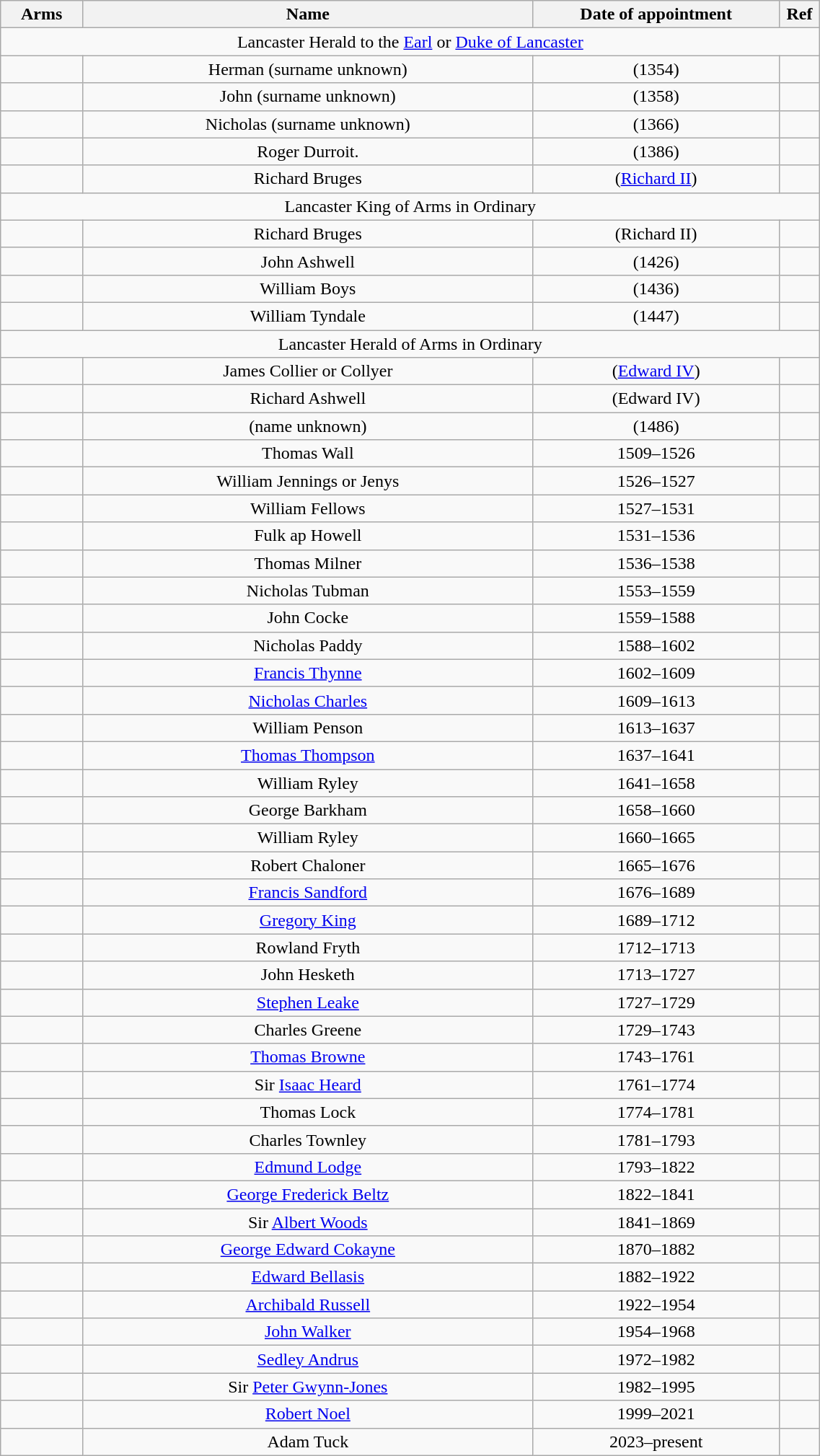<table class="wikitable" style="text-align:center; width:60%">
<tr>
<th>Arms</th>
<th style="width:55%">Name</th>
<th style="width:30%">Date of appointment</th>
<th style="width:5%">Ref</th>
</tr>
<tr>
<td colspan="5" align="center">Lancaster Herald to the <a href='#'>Earl</a> or <a href='#'>Duke of Lancaster</a></td>
</tr>
<tr>
<td></td>
<td>Herman (surname unknown)</td>
<td>(1354)</td>
<td></td>
</tr>
<tr>
<td></td>
<td>John (surname unknown)</td>
<td>(1358)</td>
<td></td>
</tr>
<tr>
<td></td>
<td>Nicholas (surname unknown)</td>
<td>(1366)</td>
<td></td>
</tr>
<tr>
<td></td>
<td>Roger Durroit.</td>
<td>(1386)</td>
<td></td>
</tr>
<tr>
<td></td>
<td>Richard Bruges</td>
<td>(<a href='#'>Richard II</a>)</td>
<td></td>
</tr>
<tr>
<td colspan="5" align="center">Lancaster King of Arms in Ordinary</td>
</tr>
<tr>
<td></td>
<td>Richard Bruges</td>
<td>(Richard II)</td>
<td></td>
</tr>
<tr>
<td></td>
<td>John Ashwell</td>
<td>(1426)</td>
<td></td>
</tr>
<tr>
<td></td>
<td>William Boys</td>
<td>(1436)</td>
<td></td>
</tr>
<tr>
<td></td>
<td>William Tyndale</td>
<td>(1447)</td>
<td></td>
</tr>
<tr>
<td colspan="5" align="center">Lancaster Herald of Arms in Ordinary</td>
</tr>
<tr>
<td></td>
<td>James Collier or Collyer</td>
<td>(<a href='#'>Edward IV</a>)</td>
<td></td>
</tr>
<tr>
<td></td>
<td>Richard Ashwell</td>
<td>(Edward IV)</td>
<td></td>
</tr>
<tr>
<td></td>
<td>(name unknown)</td>
<td>(1486)</td>
<td></td>
</tr>
<tr>
<td></td>
<td>Thomas Wall</td>
<td>1509–1526</td>
<td></td>
</tr>
<tr>
<td></td>
<td>William Jennings or Jenys</td>
<td>1526–1527</td>
<td></td>
</tr>
<tr>
<td></td>
<td>William Fellows</td>
<td>1527–1531</td>
<td></td>
</tr>
<tr>
<td></td>
<td>Fulk ap Howell</td>
<td>1531–1536</td>
<td></td>
</tr>
<tr>
<td></td>
<td>Thomas Milner</td>
<td>1536–1538</td>
<td></td>
</tr>
<tr>
<td></td>
<td>Nicholas Tubman</td>
<td>1553–1559</td>
<td></td>
</tr>
<tr>
<td></td>
<td>John Cocke</td>
<td>1559–1588</td>
<td></td>
</tr>
<tr>
<td></td>
<td>Nicholas Paddy</td>
<td>1588–1602</td>
<td></td>
</tr>
<tr>
<td></td>
<td><a href='#'>Francis Thynne</a></td>
<td>1602–1609</td>
<td></td>
</tr>
<tr>
<td></td>
<td><a href='#'>Nicholas Charles</a></td>
<td>1609–1613</td>
<td></td>
</tr>
<tr>
<td></td>
<td>William Penson</td>
<td>1613–1637</td>
<td></td>
</tr>
<tr>
<td></td>
<td><a href='#'>Thomas Thompson</a></td>
<td>1637–1641</td>
<td></td>
</tr>
<tr>
<td></td>
<td>William Ryley</td>
<td>1641–1658</td>
<td></td>
</tr>
<tr>
<td></td>
<td>George Barkham</td>
<td>1658–1660</td>
<td></td>
</tr>
<tr>
<td></td>
<td>William Ryley</td>
<td>1660–1665</td>
<td></td>
</tr>
<tr>
<td></td>
<td>Robert Chaloner</td>
<td>1665–1676</td>
<td></td>
</tr>
<tr>
<td></td>
<td><a href='#'>Francis Sandford</a></td>
<td>1676–1689</td>
<td></td>
</tr>
<tr>
<td></td>
<td><a href='#'>Gregory King</a></td>
<td>1689–1712</td>
<td></td>
</tr>
<tr>
<td></td>
<td>Rowland Fryth</td>
<td>1712–1713</td>
<td></td>
</tr>
<tr>
<td></td>
<td>John Hesketh</td>
<td>1713–1727</td>
<td></td>
</tr>
<tr>
<td></td>
<td><a href='#'>Stephen Leake</a></td>
<td>1727–1729</td>
<td></td>
</tr>
<tr>
<td></td>
<td>Charles Greene</td>
<td>1729–1743</td>
<td></td>
</tr>
<tr>
<td></td>
<td><a href='#'>Thomas Browne</a></td>
<td>1743–1761</td>
<td></td>
</tr>
<tr>
<td></td>
<td>Sir <a href='#'>Isaac Heard</a></td>
<td>1761–1774</td>
<td></td>
</tr>
<tr>
<td></td>
<td>Thomas Lock</td>
<td>1774–1781</td>
<td></td>
</tr>
<tr>
<td></td>
<td>Charles Townley</td>
<td>1781–1793</td>
<td></td>
</tr>
<tr>
<td></td>
<td><a href='#'>Edmund Lodge</a></td>
<td>1793–1822</td>
<td></td>
</tr>
<tr>
<td></td>
<td><a href='#'>George Frederick Beltz</a></td>
<td>1822–1841</td>
<td></td>
</tr>
<tr>
<td></td>
<td>Sir <a href='#'>Albert Woods</a></td>
<td>1841–1869</td>
<td></td>
</tr>
<tr>
<td></td>
<td><a href='#'>George Edward Cokayne</a></td>
<td>1870–1882</td>
<td></td>
</tr>
<tr>
<td></td>
<td><a href='#'>Edward Bellasis</a></td>
<td>1882–1922</td>
<td></td>
</tr>
<tr>
<td></td>
<td><a href='#'>Archibald Russell</a></td>
<td>1922–1954</td>
<td></td>
</tr>
<tr>
<td></td>
<td><a href='#'>John Walker</a></td>
<td>1954–1968</td>
<td></td>
</tr>
<tr>
<td></td>
<td><a href='#'>Sedley Andrus</a></td>
<td>1972–1982</td>
<td></td>
</tr>
<tr>
<td></td>
<td>Sir <a href='#'>Peter Gwynn-Jones</a></td>
<td>1982–1995</td>
<td></td>
</tr>
<tr>
<td></td>
<td><a href='#'>Robert Noel</a></td>
<td>1999–2021</td>
<td></td>
</tr>
<tr>
<td></td>
<td>Adam Tuck</td>
<td>2023–present</td>
<td></td>
</tr>
</table>
